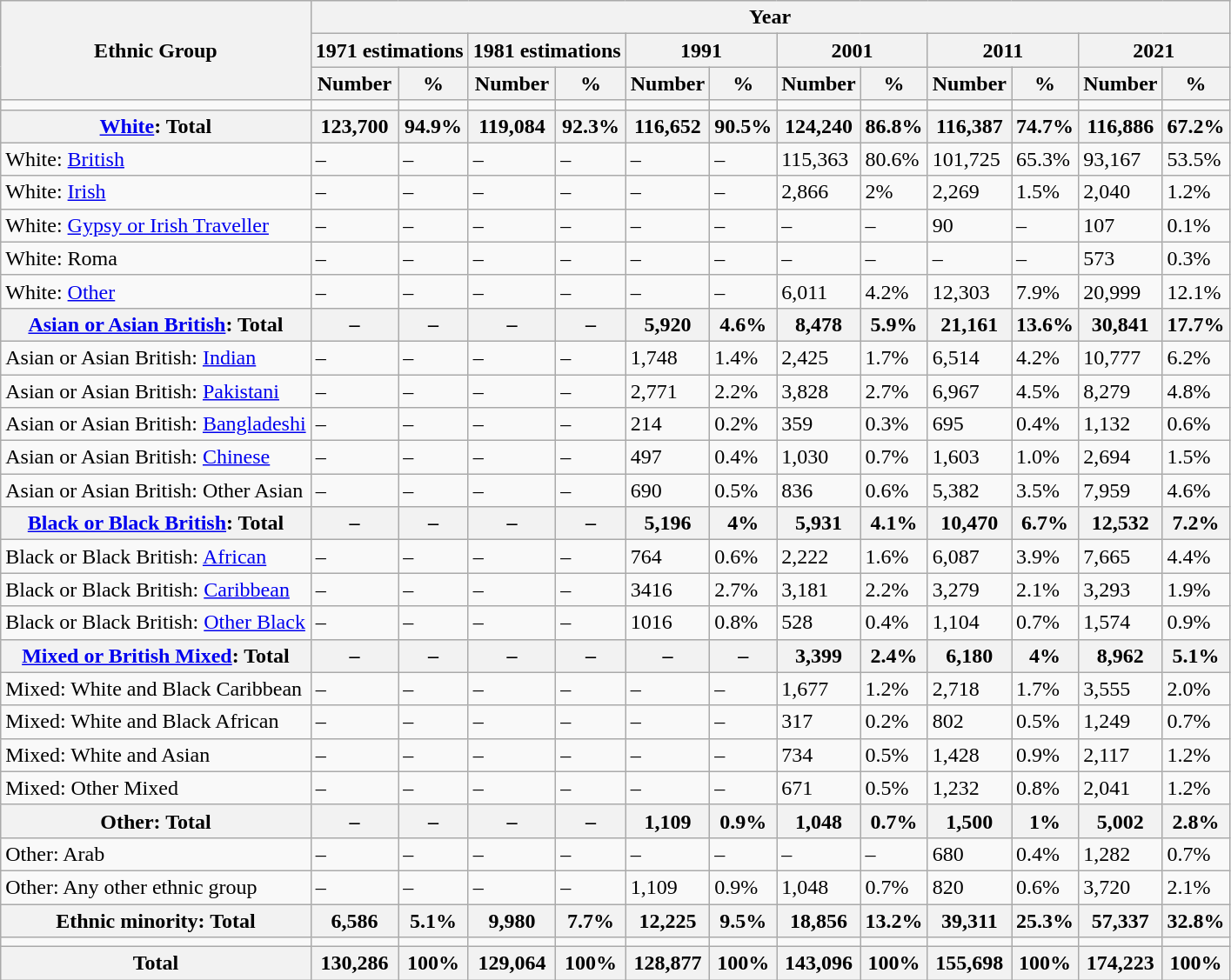<table class="wikitable sortable mw-collapsible mw-collapsed">
<tr>
<th rowspan="3">Ethnic Group</th>
<th colspan="12">Year</th>
</tr>
<tr>
<th colspan="2">1971 estimations</th>
<th colspan="2">1981 estimations</th>
<th colspan="2">1991</th>
<th colspan="2">2001</th>
<th colspan="2">2011</th>
<th colspan="2">2021</th>
</tr>
<tr>
<th>Number</th>
<th>%</th>
<th>Number</th>
<th>%</th>
<th>Number</th>
<th>%</th>
<th>Number</th>
<th>%</th>
<th>Number</th>
<th>%</th>
<th>Number</th>
<th>%</th>
</tr>
<tr>
<td></td>
<td></td>
<td></td>
<td></td>
<td></td>
<td></td>
<td></td>
<td></td>
<td></td>
<td></td>
<td></td>
<td></td>
<td></td>
</tr>
<tr>
<th><a href='#'>White</a>: Total</th>
<th>123,700</th>
<th>94.9%</th>
<th>119,084</th>
<th>92.3%</th>
<th>116,652</th>
<th>90.5%</th>
<th>124,240</th>
<th>86.8%</th>
<th>116,387</th>
<th>74.7%</th>
<th>116,886</th>
<th>67.2%</th>
</tr>
<tr>
<td>White: <a href='#'>British</a></td>
<td>–</td>
<td>–</td>
<td>–</td>
<td>–</td>
<td>–</td>
<td>–</td>
<td>115,363</td>
<td>80.6%</td>
<td>101,725</td>
<td>65.3%</td>
<td>93,167</td>
<td>53.5%</td>
</tr>
<tr>
<td>White: <a href='#'>Irish</a></td>
<td>–</td>
<td>–</td>
<td>–</td>
<td>–</td>
<td>–</td>
<td>–</td>
<td>2,866</td>
<td>2%</td>
<td>2,269</td>
<td>1.5%</td>
<td>2,040</td>
<td>1.2%</td>
</tr>
<tr>
<td>White: <a href='#'>Gypsy or Irish Traveller</a></td>
<td>–</td>
<td>–</td>
<td>–</td>
<td>–</td>
<td>–</td>
<td>–</td>
<td>–</td>
<td>–</td>
<td>90</td>
<td>–</td>
<td>107</td>
<td>0.1%</td>
</tr>
<tr>
<td>White: Roma</td>
<td>–</td>
<td>–</td>
<td>–</td>
<td>–</td>
<td>–</td>
<td>–</td>
<td>–</td>
<td>–</td>
<td>–</td>
<td>–</td>
<td>573</td>
<td>0.3%</td>
</tr>
<tr>
<td>White: <a href='#'>Other</a></td>
<td>–</td>
<td>–</td>
<td>–</td>
<td>–</td>
<td>–</td>
<td>–</td>
<td>6,011</td>
<td>4.2%</td>
<td>12,303</td>
<td>7.9%</td>
<td>20,999</td>
<td>12.1%</td>
</tr>
<tr>
<th><a href='#'>Asian or Asian British</a>: Total</th>
<th>–</th>
<th>–</th>
<th>–</th>
<th>–</th>
<th>5,920</th>
<th>4.6%</th>
<th>8,478</th>
<th>5.9%</th>
<th>21,161</th>
<th>13.6%</th>
<th>30,841</th>
<th>17.7%</th>
</tr>
<tr>
<td>Asian or Asian British: <a href='#'>Indian</a></td>
<td>–</td>
<td>–</td>
<td>–</td>
<td>–</td>
<td>1,748</td>
<td>1.4%</td>
<td>2,425</td>
<td>1.7%</td>
<td>6,514</td>
<td>4.2%</td>
<td>10,777</td>
<td>6.2%</td>
</tr>
<tr>
<td>Asian or Asian British: <a href='#'>Pakistani</a></td>
<td>–</td>
<td>–</td>
<td>–</td>
<td>–</td>
<td>2,771</td>
<td>2.2%</td>
<td>3,828</td>
<td>2.7%</td>
<td>6,967</td>
<td>4.5%</td>
<td>8,279</td>
<td>4.8%</td>
</tr>
<tr>
<td>Asian or Asian British: <a href='#'>Bangladeshi</a></td>
<td>–</td>
<td>–</td>
<td>–</td>
<td>–</td>
<td>214</td>
<td>0.2%</td>
<td>359</td>
<td>0.3%</td>
<td>695</td>
<td>0.4%</td>
<td>1,132</td>
<td>0.6%</td>
</tr>
<tr>
<td>Asian or Asian British: <a href='#'>Chinese</a></td>
<td>–</td>
<td>–</td>
<td>–</td>
<td>–</td>
<td>497</td>
<td>0.4%</td>
<td>1,030</td>
<td>0.7%</td>
<td>1,603</td>
<td>1.0%</td>
<td>2,694</td>
<td>1.5%</td>
</tr>
<tr>
<td>Asian or Asian British: Other Asian</td>
<td>–</td>
<td>–</td>
<td>–</td>
<td>–</td>
<td>690</td>
<td>0.5%</td>
<td>836</td>
<td>0.6%</td>
<td>5,382</td>
<td>3.5%</td>
<td>7,959</td>
<td>4.6%</td>
</tr>
<tr>
<th><a href='#'>Black or Black British</a>: Total</th>
<th>–</th>
<th>–</th>
<th>–</th>
<th>–</th>
<th>5,196</th>
<th>4%</th>
<th>5,931</th>
<th>4.1%</th>
<th>10,470</th>
<th>6.7%</th>
<th>12,532</th>
<th>7.2%</th>
</tr>
<tr>
<td>Black or Black British: <a href='#'>African</a></td>
<td>–</td>
<td>–</td>
<td>–</td>
<td>–</td>
<td>764</td>
<td>0.6%</td>
<td>2,222</td>
<td>1.6%</td>
<td>6,087</td>
<td>3.9%</td>
<td>7,665</td>
<td>4.4%</td>
</tr>
<tr>
<td>Black or Black British: <a href='#'>Caribbean</a></td>
<td>–</td>
<td>–</td>
<td>–</td>
<td>–</td>
<td>3416</td>
<td>2.7%</td>
<td>3,181</td>
<td>2.2%</td>
<td>3,279</td>
<td>2.1%</td>
<td>3,293</td>
<td>1.9%</td>
</tr>
<tr>
<td>Black or Black British: <a href='#'>Other Black</a></td>
<td>–</td>
<td>–</td>
<td>–</td>
<td>–</td>
<td>1016</td>
<td>0.8%</td>
<td>528</td>
<td>0.4%</td>
<td>1,104</td>
<td>0.7%</td>
<td>1,574</td>
<td>0.9%</td>
</tr>
<tr>
<th><a href='#'>Mixed or British Mixed</a>: Total</th>
<th>–</th>
<th>–</th>
<th>–</th>
<th>–</th>
<th>–</th>
<th>–</th>
<th>3,399</th>
<th>2.4%</th>
<th>6,180</th>
<th>4%</th>
<th>8,962</th>
<th>5.1%</th>
</tr>
<tr>
<td>Mixed: White and Black Caribbean</td>
<td>–</td>
<td>–</td>
<td>–</td>
<td>–</td>
<td>–</td>
<td>–</td>
<td>1,677</td>
<td>1.2%</td>
<td>2,718</td>
<td>1.7%</td>
<td>3,555</td>
<td>2.0%</td>
</tr>
<tr>
<td>Mixed: White and Black African</td>
<td>–</td>
<td>–</td>
<td>–</td>
<td>–</td>
<td>–</td>
<td>–</td>
<td>317</td>
<td>0.2%</td>
<td>802</td>
<td>0.5%</td>
<td>1,249</td>
<td>0.7%</td>
</tr>
<tr>
<td>Mixed: White and Asian</td>
<td>–</td>
<td>–</td>
<td>–</td>
<td>–</td>
<td>–</td>
<td>–</td>
<td>734</td>
<td>0.5%</td>
<td>1,428</td>
<td>0.9%</td>
<td>2,117</td>
<td>1.2%</td>
</tr>
<tr>
<td>Mixed: Other Mixed</td>
<td>–</td>
<td>–</td>
<td>–</td>
<td>–</td>
<td>–</td>
<td>–</td>
<td>671</td>
<td>0.5%</td>
<td>1,232</td>
<td>0.8%</td>
<td>2,041</td>
<td>1.2%</td>
</tr>
<tr>
<th>Other: Total</th>
<th>–</th>
<th>–</th>
<th>–</th>
<th>–</th>
<th>1,109</th>
<th>0.9%</th>
<th>1,048</th>
<th>0.7%</th>
<th>1,500</th>
<th>1%</th>
<th>5,002</th>
<th>2.8%</th>
</tr>
<tr>
<td>Other: Arab</td>
<td>–</td>
<td>–</td>
<td>–</td>
<td>–</td>
<td>–</td>
<td>–</td>
<td>–</td>
<td>–</td>
<td>680</td>
<td>0.4%</td>
<td>1,282</td>
<td>0.7%</td>
</tr>
<tr>
<td>Other: Any other ethnic group</td>
<td>–</td>
<td>–</td>
<td>–</td>
<td>–</td>
<td>1,109</td>
<td>0.9%</td>
<td>1,048</td>
<td>0.7%</td>
<td>820</td>
<td>0.6%</td>
<td>3,720</td>
<td>2.1%</td>
</tr>
<tr>
<th>Ethnic minority: Total</th>
<th>6,586</th>
<th>5.1%</th>
<th>9,980</th>
<th>7.7%</th>
<th>12,225</th>
<th>9.5%</th>
<th>18,856</th>
<th>13.2%</th>
<th>39,311</th>
<th>25.3%</th>
<th>57,337</th>
<th>32.8%</th>
</tr>
<tr>
<td></td>
<td></td>
<td></td>
<td></td>
<td></td>
<td></td>
<td></td>
<td></td>
<td></td>
<td></td>
<td></td>
<td></td>
<td></td>
</tr>
<tr>
<th>Total</th>
<th>130,286</th>
<th>100%</th>
<th>129,064</th>
<th>100%</th>
<th>128,877</th>
<th>100%</th>
<th>143,096</th>
<th>100%</th>
<th>155,698</th>
<th>100%</th>
<th>174,223</th>
<th>100%</th>
</tr>
</table>
